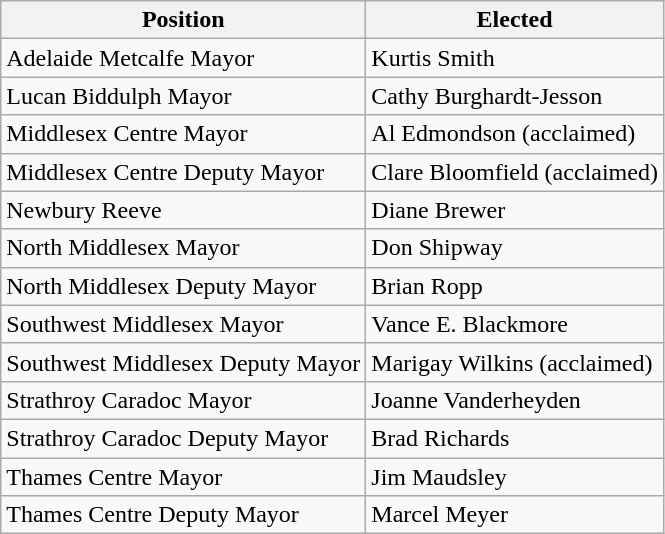<table class="wikitable">
<tr>
<th>Position</th>
<th>Elected</th>
</tr>
<tr>
<td>Adelaide Metcalfe Mayor</td>
<td>Kurtis Smith</td>
</tr>
<tr>
<td>Lucan Biddulph Mayor</td>
<td>Cathy Burghardt-Jesson</td>
</tr>
<tr>
<td>Middlesex Centre Mayor</td>
<td>Al Edmondson (acclaimed)</td>
</tr>
<tr>
<td>Middlesex Centre Deputy Mayor</td>
<td>Clare Bloomfield (acclaimed)</td>
</tr>
<tr>
<td>Newbury Reeve</td>
<td>Diane Brewer</td>
</tr>
<tr>
<td>North Middlesex Mayor</td>
<td>Don Shipway</td>
</tr>
<tr>
<td>North Middlesex Deputy Mayor</td>
<td>Brian Ropp</td>
</tr>
<tr>
<td>Southwest Middlesex Mayor</td>
<td>Vance E. Blackmore</td>
</tr>
<tr>
<td>Southwest Middlesex Deputy Mayor</td>
<td>Marigay Wilkins (acclaimed)</td>
</tr>
<tr>
<td>Strathroy Caradoc Mayor</td>
<td>Joanne Vanderheyden</td>
</tr>
<tr>
<td>Strathroy Caradoc Deputy Mayor</td>
<td>Brad Richards</td>
</tr>
<tr>
<td>Thames Centre Mayor</td>
<td>Jim Maudsley</td>
</tr>
<tr>
<td>Thames Centre Deputy Mayor</td>
<td>Marcel Meyer</td>
</tr>
</table>
